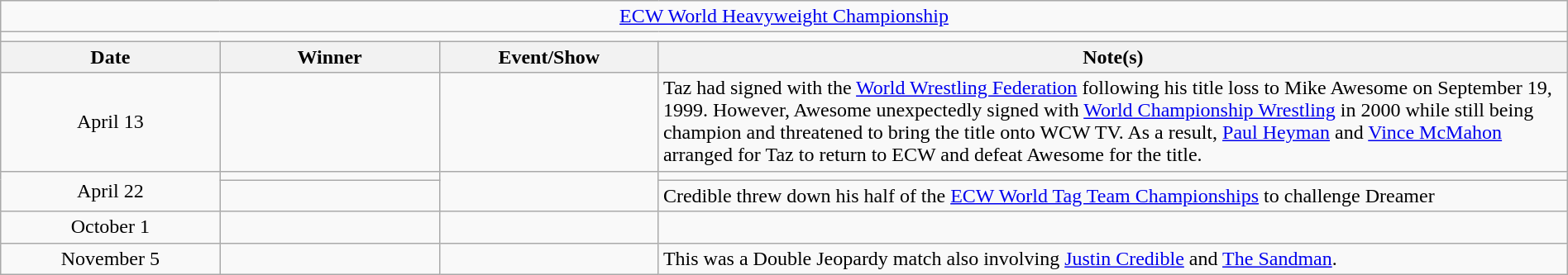<table class="wikitable" style="text-align:center; width:100%;">
<tr>
<td colspan="5"><a href='#'>ECW World Heavyweight Championship</a></td>
</tr>
<tr>
<td colspan="5"><strong></strong></td>
</tr>
<tr>
<th width="14%">Date</th>
<th width="14%">Winner</th>
<th width="14%">Event/Show</th>
<th width="58%">Note(s)</th>
</tr>
<tr>
<td>April 13</td>
<td></td>
<td></td>
<td align="left">Taz had signed with the <a href='#'>World Wrestling Federation</a> following his title loss to Mike Awesome on September 19, 1999. However, Awesome unexpectedly signed with <a href='#'>World Championship Wrestling</a> in 2000 while still being champion and threatened to bring the title onto WCW TV. As a result, <a href='#'>Paul Heyman</a> and <a href='#'>Vince McMahon</a> arranged for Taz to return to ECW and defeat Awesome for the title.</td>
</tr>
<tr>
<td rowspan=2>April 22</td>
<td></td>
<td rowspan=2></td>
<td align="left"></td>
</tr>
<tr>
<td></td>
<td align="left">Credible threw down his half of the <a href='#'>ECW World Tag Team Championships</a> to challenge Dreamer</td>
</tr>
<tr>
<td>October 1</td>
<td></td>
<td></td>
<td align="left"></td>
</tr>
<tr>
<td>November 5</td>
<td></td>
<td></td>
<td align="left">This was a Double Jeopardy match also involving <a href='#'>Justin Credible</a> and <a href='#'>The Sandman</a>.</td>
</tr>
</table>
